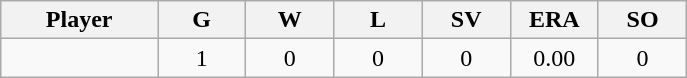<table class="wikitable sortable">
<tr>
<th bgcolor="#DDDDFF" width="16%">Player</th>
<th bgcolor="#DDDDFF" width="9%">G</th>
<th bgcolor="#DDDDFF" width="9%">W</th>
<th bgcolor="#DDDDFF" width="9%">L</th>
<th bgcolor="#DDDDFF" width="9%">SV</th>
<th bgcolor="#DDDDFF" width="9%">ERA</th>
<th bgcolor="#DDDDFF" width="9%">SO</th>
</tr>
<tr align="center">
<td></td>
<td>1</td>
<td>0</td>
<td>0</td>
<td>0</td>
<td>0.00</td>
<td>0</td>
</tr>
</table>
